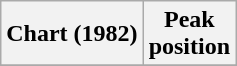<table class="wikitable plainrowheaders">
<tr>
<th scope="col">Chart (1982)</th>
<th scope="col">Peak<br>position</th>
</tr>
<tr>
</tr>
</table>
